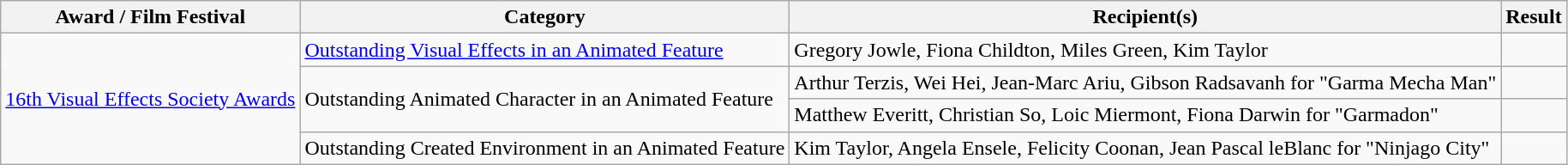<table class="wikitable sortable">
<tr>
<th width:15%;>Award / Film Festival</th>
<th width:25%;>Category</th>
<th width:40%;>Recipient(s)</th>
<th width:25%;>Result</th>
</tr>
<tr>
<td rowspan="4"><a href='#'>16th Visual Effects Society Awards</a></td>
<td><a href='#'>Outstanding Visual Effects in an Animated Feature</a></td>
<td>Gregory Jowle, Fiona Childton, Miles Green, Kim Taylor</td>
<td></td>
</tr>
<tr>
<td rowspan="2">Outstanding Animated Character in an Animated Feature</td>
<td>Arthur Terzis, Wei Hei, Jean-Marc Ariu, Gibson Radsavanh for "Garma Mecha Man"</td>
<td></td>
</tr>
<tr>
<td>Matthew Everitt, Christian So, Loic Miermont, Fiona Darwin for "Garmadon"</td>
<td></td>
</tr>
<tr>
<td>Outstanding Created Environment in an Animated Feature</td>
<td>Kim Taylor, Angela Ensele, Felicity Coonan, Jean Pascal leBlanc for "Ninjago City"</td>
<td></td>
</tr>
</table>
